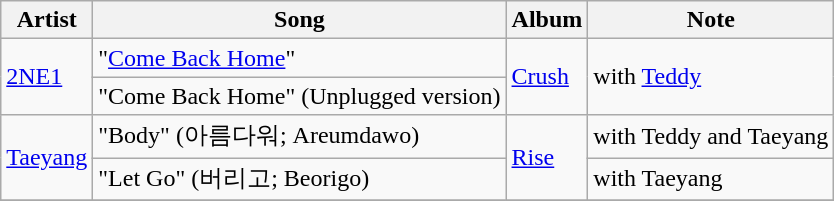<table class="wikitable sortable">
<tr>
<th>Artist</th>
<th>Song</th>
<th>Album</th>
<th>Note</th>
</tr>
<tr>
<td rowspan=2><a href='#'>2NE1</a></td>
<td>"<a href='#'>Come Back Home</a>"</td>
<td rowspan=2><a href='#'>Crush</a></td>
<td rowspan=2>with <a href='#'>Teddy</a></td>
</tr>
<tr>
<td>"Come Back Home" (Unplugged version)</td>
</tr>
<tr>
<td rowspan=2><a href='#'>Taeyang</a></td>
<td>"Body" (아름다워; Areumdawo)</td>
<td rowspan=2><a href='#'>Rise</a></td>
<td>with Teddy and Taeyang</td>
</tr>
<tr>
<td>"Let Go" (버리고; Beorigo)</td>
<td>with Taeyang</td>
</tr>
<tr>
</tr>
</table>
